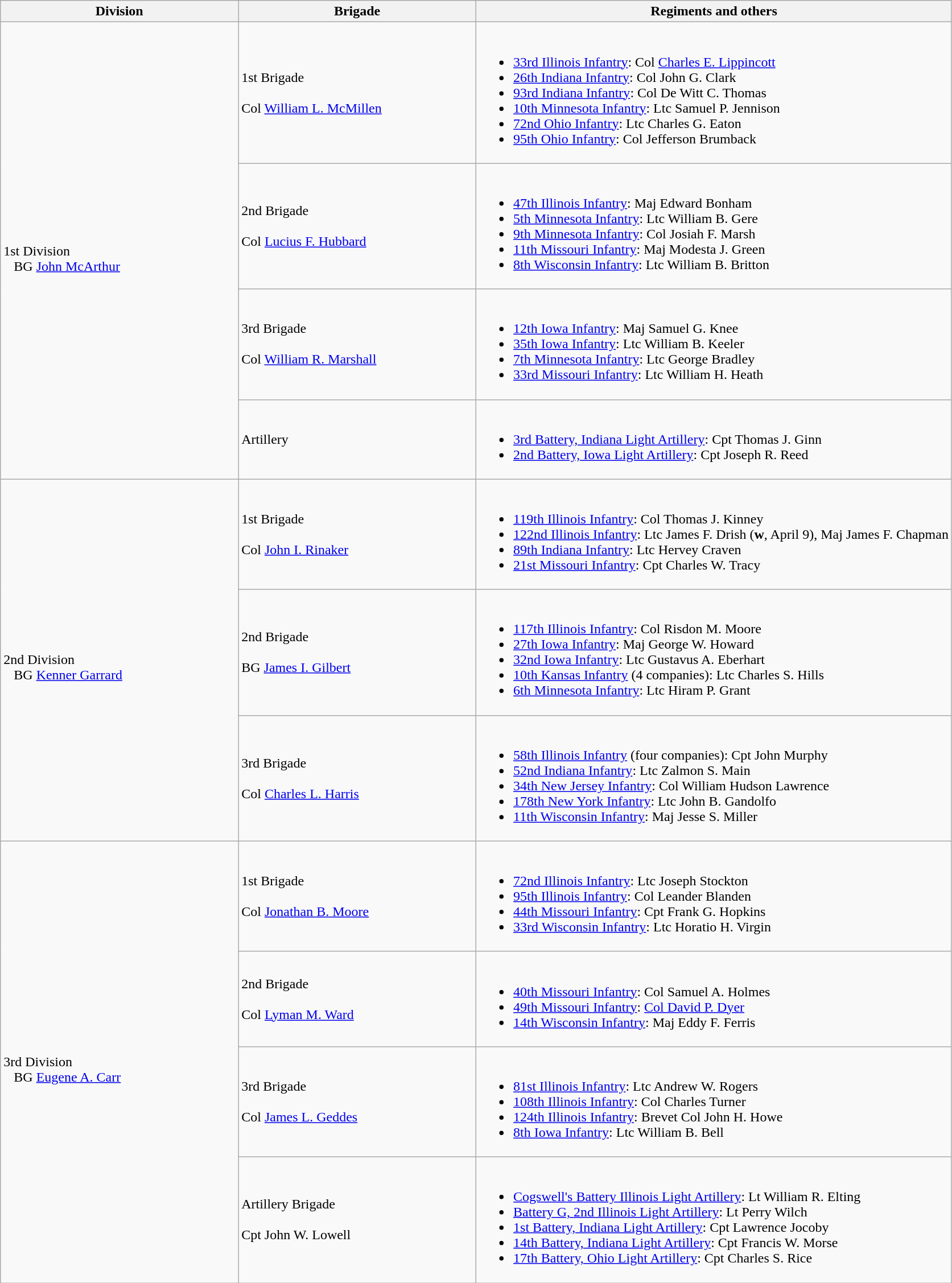<table class="wikitable">
<tr>
<th style="width:25%;">Division</th>
<th style="width:25%;">Brigade</th>
<th>Regiments and others</th>
</tr>
<tr>
<td rowspan=4><br>1st Division
<br>  
BG <a href='#'>John McArthur</a></td>
<td>1st Brigade<br><br>
Col <a href='#'>William L. McMillen</a></td>
<td><br><ul><li><a href='#'>33rd Illinois Infantry</a>: Col <a href='#'>Charles E. Lippincott</a></li><li><a href='#'>26th Indiana Infantry</a>: Col John G. Clark</li><li><a href='#'>93rd Indiana Infantry</a>: Col De Witt C. Thomas</li><li><a href='#'>10th Minnesota Infantry</a>: Ltc Samuel P. Jennison</li><li><a href='#'>72nd Ohio Infantry</a>: Ltc Charles G. Eaton</li><li><a href='#'>95th Ohio Infantry</a>: Col Jefferson Brumback</li></ul></td>
</tr>
<tr>
<td>2nd Brigade<br><br>
Col <a href='#'>Lucius F. Hubbard</a></td>
<td><br><ul><li><a href='#'>47th Illinois Infantry</a>: Maj Edward Bonham</li><li><a href='#'>5th Minnesota Infantry</a>: Ltc William B. Gere</li><li><a href='#'>9th Minnesota Infantry</a>: Col Josiah F. Marsh</li><li><a href='#'>11th Missouri Infantry</a>: Maj Modesta J. Green</li><li><a href='#'>8th Wisconsin Infantry</a>: Ltc William B. Britton</li></ul></td>
</tr>
<tr>
<td>3rd Brigade<br><br>
Col <a href='#'>William R. Marshall</a></td>
<td><br><ul><li><a href='#'>12th Iowa Infantry</a>: Maj Samuel G. Knee</li><li><a href='#'>35th Iowa Infantry</a>: Ltc William B. Keeler</li><li><a href='#'>7th Minnesota Infantry</a>: Ltc George Bradley</li><li><a href='#'>33rd Missouri Infantry</a>: Ltc William H. Heath</li></ul></td>
</tr>
<tr>
<td>Artillery</td>
<td><br><ul><li><a href='#'>3rd Battery, Indiana Light Artillery</a>: Cpt Thomas J. Ginn</li><li><a href='#'>2nd Battery, Iowa Light Artillery</a>: Cpt Joseph R. Reed</li></ul></td>
</tr>
<tr>
<td rowspan=3><br>2nd Division
<br>  
BG <a href='#'>Kenner Garrard</a></td>
<td>1st Brigade<br><br>
Col <a href='#'>John I. Rinaker</a></td>
<td><br><ul><li><a href='#'>119th Illinois Infantry</a>: Col Thomas J. Kinney</li><li><a href='#'>122nd Illinois Infantry</a>: Ltc James F. Drish (<strong>w</strong>, April 9), Maj James F. Chapman</li><li><a href='#'>89th Indiana Infantry</a>: Ltc Hervey Craven</li><li><a href='#'>21st Missouri Infantry</a>: Cpt Charles W. Tracy</li></ul></td>
</tr>
<tr>
<td>2nd Brigade<br><br>
BG <a href='#'>James I. Gilbert</a></td>
<td><br><ul><li><a href='#'>117th Illinois Infantry</a>: Col Risdon M. Moore</li><li><a href='#'>27th Iowa Infantry</a>: Maj George W. Howard</li><li><a href='#'>32nd Iowa Infantry</a>: Ltc Gustavus A. Eberhart</li><li><a href='#'>10th Kansas Infantry</a> (4 companies): Ltc Charles S. Hills</li><li><a href='#'>6th Minnesota Infantry</a>: Ltc Hiram P. Grant</li></ul></td>
</tr>
<tr>
<td>3rd Brigade<br><br>
Col <a href='#'>Charles L. Harris</a></td>
<td><br><ul><li><a href='#'>58th Illinois Infantry</a> (four companies): Cpt John Murphy</li><li><a href='#'>52nd Indiana Infantry</a>: Ltc Zalmon S. Main</li><li><a href='#'>34th New Jersey Infantry</a>: Col William Hudson Lawrence</li><li><a href='#'>178th New York Infantry</a>: Ltc John B. Gandolfo</li><li><a href='#'>11th Wisconsin Infantry</a>: Maj Jesse S. Miller</li></ul></td>
</tr>
<tr>
<td rowspan=4><br>3rd Division
<br>  
BG <a href='#'>Eugene A. Carr</a></td>
<td>1st Brigade<br><br>
Col <a href='#'>Jonathan B. Moore</a></td>
<td><br><ul><li><a href='#'>72nd Illinois Infantry</a>: Ltc Joseph Stockton</li><li><a href='#'>95th Illinois Infantry</a>: Col Leander Blanden</li><li><a href='#'>44th Missouri Infantry</a>: Cpt Frank G. Hopkins</li><li><a href='#'>33rd Wisconsin Infantry</a>: Ltc Horatio H. Virgin</li></ul></td>
</tr>
<tr>
<td>2nd Brigade<br><br>
Col <a href='#'>Lyman M. Ward</a></td>
<td><br><ul><li><a href='#'>40th Missouri Infantry</a>: Col Samuel A. Holmes</li><li><a href='#'>49th Missouri Infantry</a>: <a href='#'>Col David P. Dyer</a></li><li><a href='#'>14th Wisconsin Infantry</a>: Maj Eddy F. Ferris</li></ul></td>
</tr>
<tr>
<td>3rd Brigade<br><br>
Col <a href='#'>James L. Geddes</a></td>
<td><br><ul><li><a href='#'>81st Illinois Infantry</a>: Ltc Andrew W. Rogers</li><li><a href='#'>108th Illinois Infantry</a>: Col Charles Turner</li><li><a href='#'>124th Illinois Infantry</a>: Brevet Col John H. Howe</li><li><a href='#'>8th Iowa Infantry</a>: Ltc William B. Bell</li></ul></td>
</tr>
<tr>
<td>Artillery Brigade<br><br>
Cpt John W. Lowell</td>
<td><br><ul><li><a href='#'>Cogswell's Battery Illinois Light Artillery</a>: Lt William R. Elting</li><li><a href='#'>Battery G, 2nd Illinois Light Artillery</a>: Lt Perry Wilch</li><li><a href='#'>1st Battery, Indiana Light Artillery</a>: Cpt Lawrence Jocoby</li><li><a href='#'>14th Battery, Indiana Light Artillery</a>: Cpt Francis W. Morse</li><li><a href='#'>17th Battery, Ohio Light Artillery</a>: Cpt Charles S. Rice</li></ul></td>
</tr>
</table>
